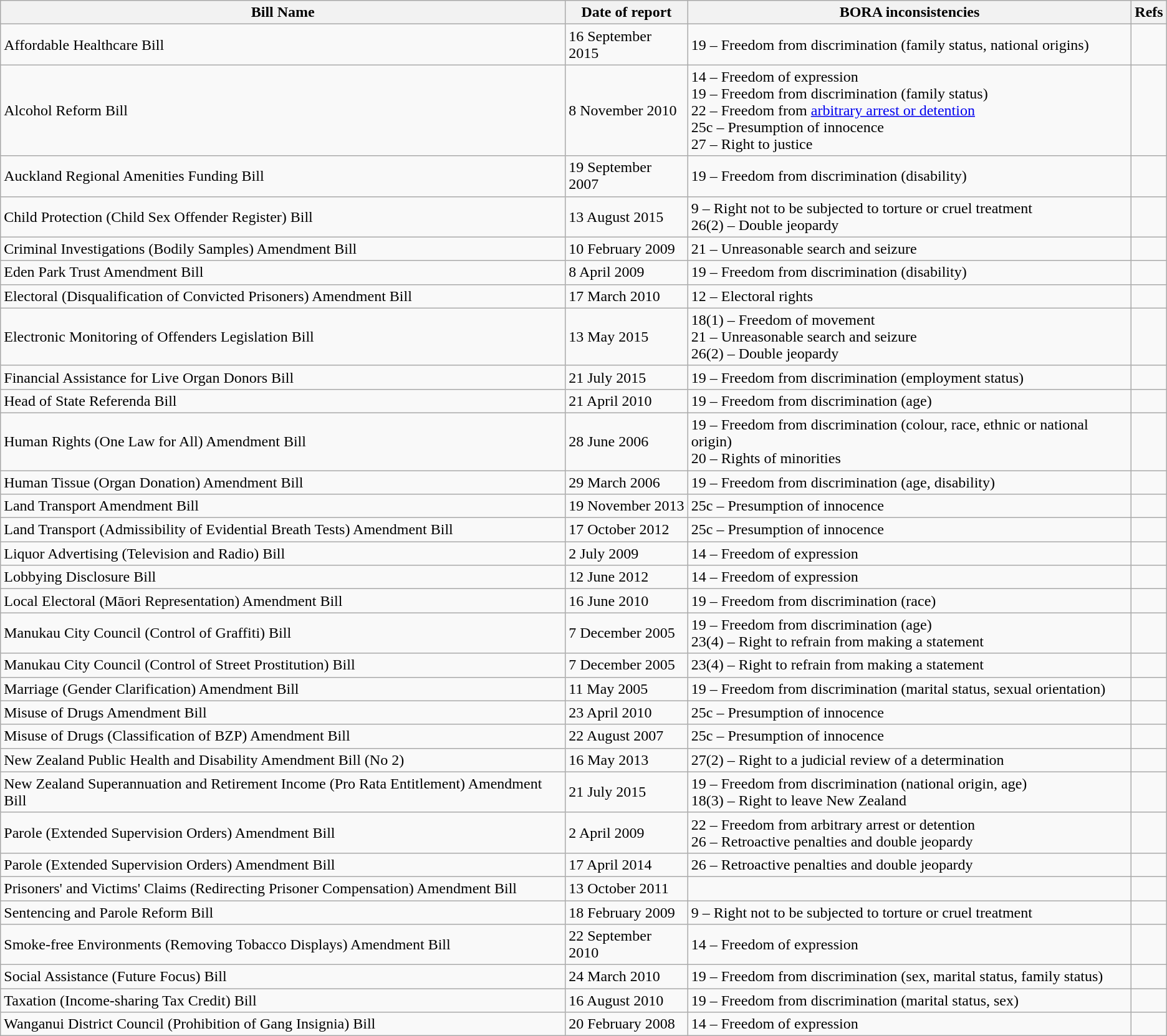<table class="wikitable sortable">
<tr>
<th>Bill Name</th>
<th>Date of report</th>
<th>BORA inconsistencies</th>
<th>Refs</th>
</tr>
<tr>
<td>Affordable Healthcare Bill</td>
<td>16 September 2015</td>
<td>19 – Freedom from discrimination (family status, national origins)</td>
<td></td>
</tr>
<tr>
<td>Alcohol Reform Bill</td>
<td>8 November 2010</td>
<td>14 – Freedom of expression <br> 19 – Freedom from discrimination (family status) <br> 22 – Freedom from <a href='#'>arbitrary arrest or detention</a> <br> 25c – Presumption of innocence <br> 27 – Right to justice</td>
<td></td>
</tr>
<tr>
<td>Auckland Regional Amenities Funding Bill</td>
<td>19 September 2007</td>
<td>19 – Freedom from discrimination (disability)</td>
<td></td>
</tr>
<tr>
<td>Child Protection (Child Sex Offender Register) Bill</td>
<td>13 August 2015</td>
<td>9 – Right not to be subjected to torture or cruel treatment <br> 26(2) – Double jeopardy</td>
<td></td>
</tr>
<tr>
<td>Criminal Investigations (Bodily Samples) Amendment Bill</td>
<td>10 February 2009</td>
<td>21 – Unreasonable search and seizure</td>
<td></td>
</tr>
<tr>
<td>Eden Park Trust Amendment Bill</td>
<td>8 April 2009</td>
<td>19 – Freedom from discrimination (disability)</td>
<td></td>
</tr>
<tr>
<td>Electoral (Disqualification of Convicted Prisoners) Amendment Bill</td>
<td>17 March 2010</td>
<td>12 – Electoral rights</td>
<td></td>
</tr>
<tr>
<td>Electronic Monitoring of Offenders Legislation Bill</td>
<td>13 May 2015</td>
<td>18(1) – Freedom of movement <br> 21 – Unreasonable search and seizure <br> 26(2) – Double jeopardy</td>
<td></td>
</tr>
<tr>
<td>Financial Assistance for Live Organ Donors Bill</td>
<td>21 July 2015</td>
<td>19 – Freedom from discrimination (employment status)</td>
<td></td>
</tr>
<tr>
<td>Head of State Referenda Bill</td>
<td>21 April 2010</td>
<td>19 – Freedom from discrimination (age)</td>
<td></td>
</tr>
<tr>
<td>Human Rights (One Law for All) Amendment Bill</td>
<td>28 June 2006</td>
<td>19 – Freedom from discrimination (colour, race, ethnic or national origin) <br> 20 – Rights of minorities</td>
<td></td>
</tr>
<tr>
<td>Human Tissue (Organ Donation) Amendment Bill</td>
<td>29 March 2006</td>
<td>19 – Freedom from discrimination (age, disability)</td>
<td></td>
</tr>
<tr>
<td>Land Transport Amendment Bill</td>
<td>19 November 2013</td>
<td>25c – Presumption of innocence</td>
<td></td>
</tr>
<tr>
<td>Land Transport (Admissibility of Evidential Breath Tests) Amendment Bill</td>
<td>17 October 2012</td>
<td>25c – Presumption of innocence</td>
<td></td>
</tr>
<tr>
<td>Liquor Advertising (Television and Radio) Bill</td>
<td>2 July 2009</td>
<td>14 – Freedom of expression</td>
<td></td>
</tr>
<tr>
<td>Lobbying Disclosure Bill</td>
<td>12 June 2012</td>
<td>14 – Freedom of expression</td>
<td></td>
</tr>
<tr>
<td>Local Electoral (Māori Representation) Amendment Bill</td>
<td>16 June 2010</td>
<td>19 – Freedom from discrimination (race)</td>
<td></td>
</tr>
<tr>
<td>Manukau City Council (Control of Graffiti) Bill</td>
<td>7 December 2005</td>
<td>19 – Freedom from discrimination (age) <br> 23(4) – Right to refrain from making a statement</td>
<td></td>
</tr>
<tr>
<td>Manukau City Council (Control of Street Prostitution) Bill</td>
<td>7 December 2005</td>
<td>23(4) – Right to refrain from making a statement</td>
<td></td>
</tr>
<tr>
<td>Marriage (Gender Clarification) Amendment Bill</td>
<td>11 May 2005</td>
<td>19 – Freedom from discrimination (marital status, sexual orientation)</td>
<td></td>
</tr>
<tr>
<td>Misuse of Drugs Amendment Bill</td>
<td>23 April 2010</td>
<td>25c – Presumption of innocence</td>
<td></td>
</tr>
<tr>
<td>Misuse of Drugs (Classification of BZP) Amendment Bill</td>
<td>22 August 2007</td>
<td>25c – Presumption of innocence</td>
<td></td>
</tr>
<tr>
<td>New Zealand Public Health and Disability Amendment Bill (No 2)</td>
<td>16 May 2013</td>
<td>27(2) – Right to a judicial review of a determination</td>
<td></td>
</tr>
<tr>
<td>New Zealand Superannuation and Retirement Income (Pro Rata Entitlement) Amendment Bill</td>
<td>21 July 2015</td>
<td>19 – Freedom from discrimination (national origin, age) <br> 18(3) – Right to leave New Zealand</td>
<td></td>
</tr>
<tr>
<td>Parole (Extended Supervision Orders) Amendment Bill</td>
<td>2 April 2009</td>
<td>22 – Freedom from arbitrary arrest or detention <br> 26 – Retroactive penalties and double jeopardy</td>
<td></td>
</tr>
<tr>
<td>Parole (Extended Supervision Orders) Amendment Bill</td>
<td>17 April 2014</td>
<td>26 – Retroactive penalties and double jeopardy</td>
<td></td>
</tr>
<tr>
<td>Prisoners' and Victims' Claims (Redirecting Prisoner Compensation) Amendment Bill</td>
<td>13 October 2011</td>
<td></td>
<td></td>
</tr>
<tr>
<td>Sentencing and Parole Reform Bill</td>
<td>18 February 2009</td>
<td>9 – Right not to be subjected to torture or cruel treatment</td>
<td></td>
</tr>
<tr>
<td>Smoke-free Environments (Removing Tobacco Displays) Amendment Bill</td>
<td>22 September 2010</td>
<td>14 – Freedom of expression</td>
<td></td>
</tr>
<tr>
<td>Social Assistance (Future Focus) Bill</td>
<td>24 March 2010</td>
<td>19 – Freedom from discrimination (sex, marital status, family status)</td>
<td></td>
</tr>
<tr>
<td>Taxation (Income-sharing Tax Credit) Bill</td>
<td>16 August 2010</td>
<td>19 – Freedom from discrimination (marital status, sex)</td>
<td></td>
</tr>
<tr>
<td>Wanganui District Council (Prohibition of Gang Insignia) Bill</td>
<td>20 February 2008</td>
<td>14 – Freedom of expression</td>
<td></td>
</tr>
</table>
